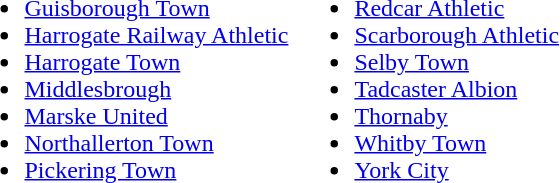<table>
<tr>
<td><br><ul><li><a href='#'>Guisborough Town</a></li><li><a href='#'>Harrogate Railway Athletic</a></li><li><a href='#'>Harrogate Town</a></li><li><a href='#'>Middlesbrough</a></li><li><a href='#'>Marske United</a></li><li><a href='#'>Northallerton Town</a></li><li><a href='#'>Pickering Town</a></li></ul></td>
<td><br><ul><li><a href='#'>Redcar Athletic</a></li><li><a href='#'>Scarborough Athletic</a></li><li><a href='#'>Selby Town</a></li><li><a href='#'>Tadcaster Albion</a></li><li><a href='#'>Thornaby</a></li><li><a href='#'>Whitby Town</a></li><li><a href='#'>York City</a></li></ul></td>
</tr>
</table>
